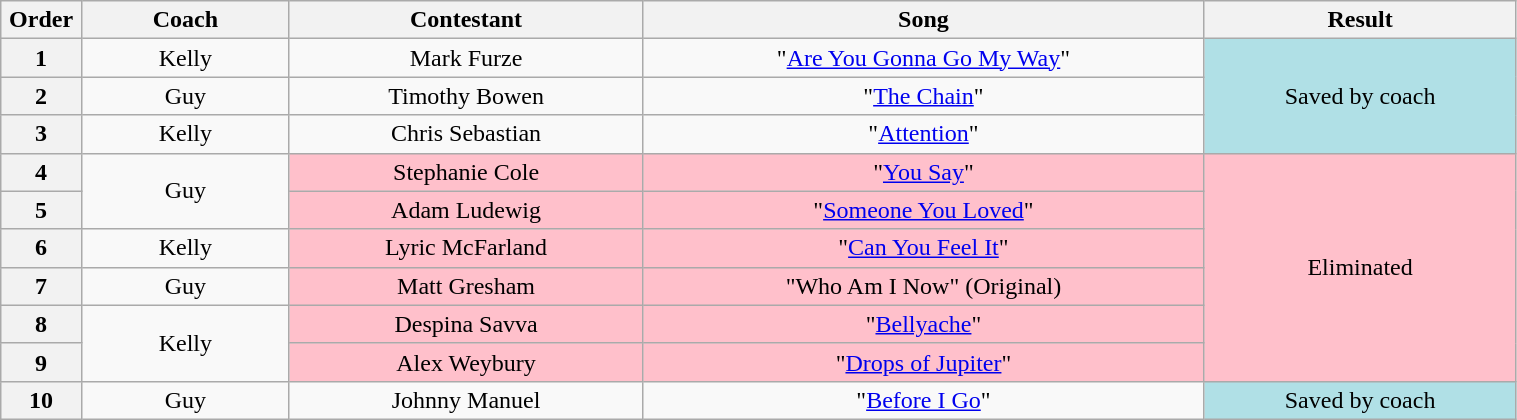<table class="wikitable" style="text-align:center; width:80%;">
<tr>
<th width="1%">Order</th>
<th width="10%">Coach</th>
<th width="17%">Contestant</th>
<th width="27%">Song</th>
<th width="15%">Result</th>
</tr>
<tr>
<th scope="row">1</th>
<td>Kelly</td>
<td>Mark Furze</td>
<td>"<a href='#'>Are You Gonna Go My Way</a>"</td>
<td rowspan="3" bgcolor="#B0E0E6">Saved by coach</td>
</tr>
<tr>
<th scope="row">2</th>
<td>Guy</td>
<td>Timothy Bowen</td>
<td>"<a href='#'>The Chain</a>"</td>
</tr>
<tr>
<th scope="row">3</th>
<td>Kelly</td>
<td>Chris Sebastian</td>
<td>"<a href='#'>Attention</a>"</td>
</tr>
<tr>
<th scope="row">4</th>
<td rowspan="2">Guy</td>
<td bgcolor="pink">Stephanie Cole</td>
<td bgcolor="pink">"<a href='#'>You Say</a>"</td>
<td rowspan="6" bgcolor="pink">Eliminated</td>
</tr>
<tr>
<th scope="row">5</th>
<td bgcolor="pink">Adam Ludewig</td>
<td bgcolor="pink">"<a href='#'>Someone You Loved</a>"</td>
</tr>
<tr>
<th scope="row">6</th>
<td>Kelly</td>
<td bgcolor="pink">Lyric McFarland</td>
<td bgcolor="pink">"<a href='#'>Can You Feel It</a>"</td>
</tr>
<tr>
<th scope="row">7</th>
<td>Guy</td>
<td bgcolor="pink">Matt Gresham</td>
<td bgcolor="pink">"Who Am I Now" (Original)</td>
</tr>
<tr>
<th scope="row">8</th>
<td rowspan="2">Kelly</td>
<td bgcolor="pink">Despina Savva</td>
<td bgcolor="pink">"<a href='#'>Bellyache</a>"</td>
</tr>
<tr>
<th scope="row">9</th>
<td bgcolor="pink">Alex Weybury</td>
<td bgcolor="pink">"<a href='#'>Drops of Jupiter</a>"</td>
</tr>
<tr>
<th scope="row">10</th>
<td>Guy</td>
<td>Johnny Manuel</td>
<td>"<a href='#'>Before I Go</a>"</td>
<td bgcolor="#B0E0E6">Saved by coach</td>
</tr>
</table>
